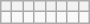<table class="wikitable" style="text-align: center">
<tr>
<th></th>
<th></th>
<th></th>
<th></th>
<th></th>
<th></th>
<th></th>
<th></th>
</tr>
<tr>
<td></td>
<td></td>
<td></td>
<td></td>
<td></td>
<td></td>
<td></td>
<td></td>
</tr>
</table>
